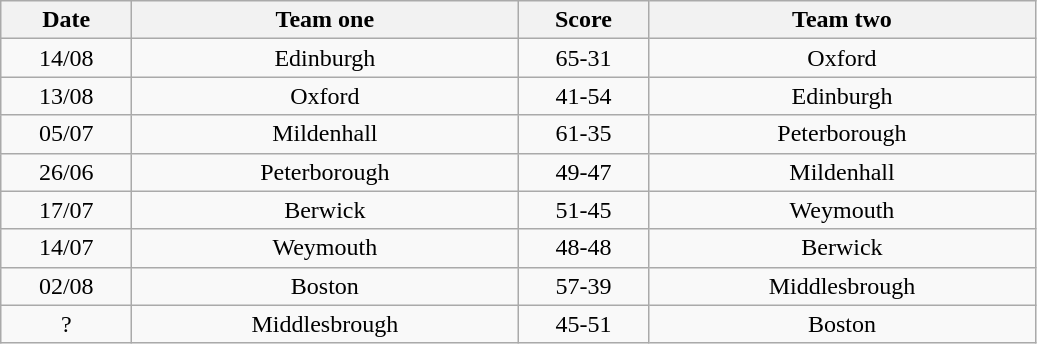<table class="wikitable" style="text-align: center">
<tr>
<th width=80>Date</th>
<th width=250>Team one</th>
<th width=80>Score</th>
<th width=250>Team two</th>
</tr>
<tr>
<td>14/08</td>
<td>Edinburgh</td>
<td>65-31</td>
<td>Oxford</td>
</tr>
<tr>
<td>13/08</td>
<td>Oxford</td>
<td>41-54</td>
<td>Edinburgh</td>
</tr>
<tr>
<td>05/07</td>
<td>Mildenhall</td>
<td>61-35</td>
<td>Peterborough</td>
</tr>
<tr>
<td>26/06</td>
<td>Peterborough</td>
<td>49-47</td>
<td>Mildenhall</td>
</tr>
<tr>
<td>17/07</td>
<td>Berwick</td>
<td>51-45</td>
<td>Weymouth</td>
</tr>
<tr>
<td>14/07</td>
<td>Weymouth</td>
<td>48-48</td>
<td>Berwick</td>
</tr>
<tr>
<td>02/08</td>
<td>Boston</td>
<td>57-39</td>
<td>Middlesbrough</td>
</tr>
<tr>
<td>?</td>
<td>Middlesbrough</td>
<td>45-51</td>
<td>Boston</td>
</tr>
</table>
